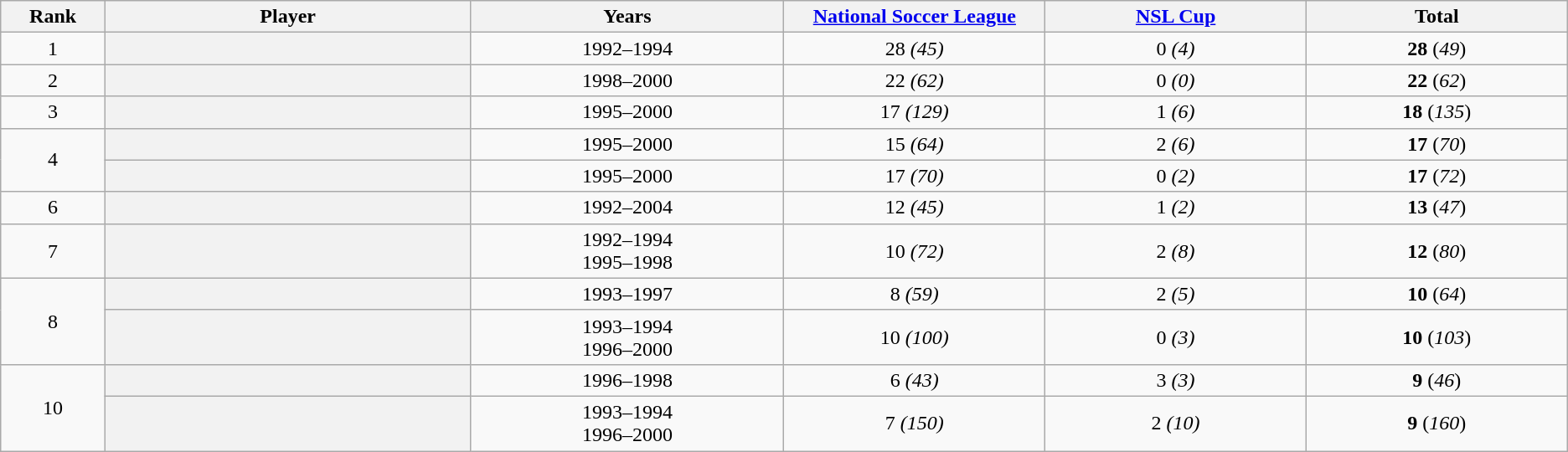<table class="sortable wikitable plainrowheaders"  style="text-align: center;">
<tr>
<th scope="col" style="width:4%;">Rank</th>
<th scope="col" style="width:14%;">Player</th>
<th scope="col" style="width:12%;">Years</th>
<th scope="col" style="width:10%;"><a href='#'>National Soccer League</a></th>
<th scope="col" style="width:10%;"><a href='#'>NSL Cup</a></th>
<th scope="col" style="width:10%;">Total</th>
</tr>
<tr>
<td>1</td>
<th scope="row"> </th>
<td>1992–1994</td>
<td>28 <em>(45)</em></td>
<td>0 <em>(4)</em></td>
<td><strong>28</strong> (<em>49</em>)</td>
</tr>
<tr>
<td>2</td>
<th scope="row"> </th>
<td>1998–2000</td>
<td>22 <em>(62)</em></td>
<td>0 <em>(0)</em></td>
<td><strong>22</strong> (<em>62</em>)</td>
</tr>
<tr>
<td>3</td>
<th scope="row"> </th>
<td>1995–2000</td>
<td>17 <em>(129)</em></td>
<td>1 <em>(6)</em></td>
<td><strong>18</strong> (<em>135</em>)</td>
</tr>
<tr>
<td rowspan="2">4</td>
<th scope="row"> </th>
<td>1995–2000</td>
<td>15 <em>(64)</em></td>
<td>2 <em>(6)</em></td>
<td><strong>17</strong> (<em>70</em>)</td>
</tr>
<tr>
<th scope="row"> </th>
<td>1995–2000</td>
<td>17 <em>(70)</em></td>
<td>0 <em>(2)</em></td>
<td><strong>17</strong> (<em>72</em>)</td>
</tr>
<tr>
<td>6</td>
<th scope="row"> </th>
<td>1992–2004</td>
<td>12 <em>(45)</em></td>
<td>1 <em>(2)</em></td>
<td><strong>13</strong> (<em>47</em>)</td>
</tr>
<tr>
<td>7</td>
<th scope="row"> </th>
<td>1992–1994<br>1995–1998</td>
<td>10 <em>(72)</em></td>
<td>2 <em>(8)</em></td>
<td><strong>12</strong> (<em>80</em>)</td>
</tr>
<tr>
<td rowspan="2">8</td>
<th scope="row"> </th>
<td>1993–1997</td>
<td>8 <em>(59)</em></td>
<td>2 <em>(5)</em></td>
<td><strong>10</strong> (<em>64</em>)</td>
</tr>
<tr>
<th scope="row"> </th>
<td>1993–1994<br>1996–2000</td>
<td>10 <em>(100)</em></td>
<td>0 <em>(3)</em></td>
<td><strong>10</strong> (<em>103</em>)</td>
</tr>
<tr>
<td rowspan="2">10</td>
<th scope="row"> </th>
<td>1996–1998</td>
<td>6 <em>(43)</em></td>
<td>3 <em>(3)</em></td>
<td><strong>9</strong> (<em>46</em>)</td>
</tr>
<tr>
<th scope="row"> </th>
<td>1993–1994<br>1996–2000</td>
<td>7 <em>(150)</em></td>
<td>2 <em>(10)</em></td>
<td><strong>9</strong> (<em>160</em>)</td>
</tr>
</table>
